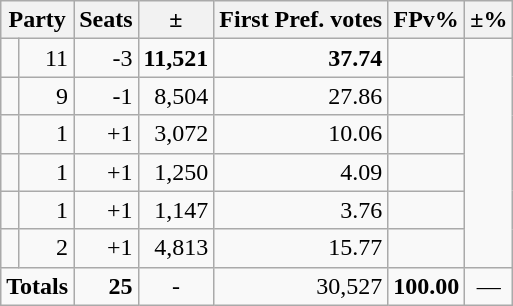<table class=wikitable>
<tr>
<th colspan=2 align=center>Party</th>
<th valign=top>Seats</th>
<th valign=top>±</th>
<th valign=top>First Pref. votes</th>
<th valign=top>FPv%</th>
<th valign=top>±%</th>
</tr>
<tr>
<td></td>
<td align=right>11</td>
<td align=right>-3</td>
<td align=right><strong>11,521</strong></td>
<td align=right><strong>37.74</strong></td>
<td align=right></td>
</tr>
<tr>
<td></td>
<td align=right>9</td>
<td align=right>-1</td>
<td align=right>8,504</td>
<td align=right>27.86</td>
<td align=right></td>
</tr>
<tr>
<td></td>
<td align=right>1</td>
<td align=right>+1</td>
<td align=right>3,072</td>
<td align=right>10.06</td>
<td align=right></td>
</tr>
<tr>
<td></td>
<td align=right>1</td>
<td align=right>+1</td>
<td align=right>1,250</td>
<td align=right>4.09</td>
<td align=right></td>
</tr>
<tr>
<td></td>
<td align=right>1</td>
<td align=right>+1</td>
<td align=right>1,147</td>
<td align=right>3.76</td>
<td align=right></td>
</tr>
<tr>
<td></td>
<td align=right>2</td>
<td align=right>+1</td>
<td align=right>4,813</td>
<td align=right>15.77</td>
<td align=right></td>
</tr>
<tr>
<td colspan=2 align=center><strong>Totals</strong></td>
<td align=right><strong>25</strong></td>
<td align=center>-</td>
<td align=right>30,527</td>
<td align=center><strong>100.00</strong></td>
<td align=center>—</td>
</tr>
</table>
